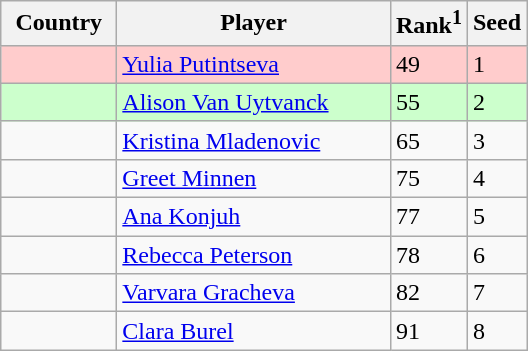<table class="sortable wikitable">
<tr>
<th width="70">Country</th>
<th width="175">Player</th>
<th>Rank<sup>1</sup></th>
<th>Seed</th>
</tr>
<tr style="background:#fcc;">
<td></td>
<td><a href='#'>Yulia Putintseva</a></td>
<td>49</td>
<td>1</td>
</tr>
<tr style="background:#cfc;">
<td></td>
<td><a href='#'>Alison Van Uytvanck</a></td>
<td>55</td>
<td>2</td>
</tr>
<tr>
<td></td>
<td><a href='#'>Kristina Mladenovic</a></td>
<td>65</td>
<td>3</td>
</tr>
<tr>
<td></td>
<td><a href='#'>Greet Minnen</a></td>
<td>75</td>
<td>4</td>
</tr>
<tr>
<td></td>
<td><a href='#'>Ana Konjuh</a></td>
<td>77</td>
<td>5</td>
</tr>
<tr>
<td></td>
<td><a href='#'>Rebecca Peterson</a></td>
<td>78</td>
<td>6</td>
</tr>
<tr>
<td></td>
<td><a href='#'>Varvara Gracheva</a></td>
<td>82</td>
<td>7</td>
</tr>
<tr>
<td></td>
<td><a href='#'>Clara Burel</a></td>
<td>91</td>
<td>8</td>
</tr>
</table>
